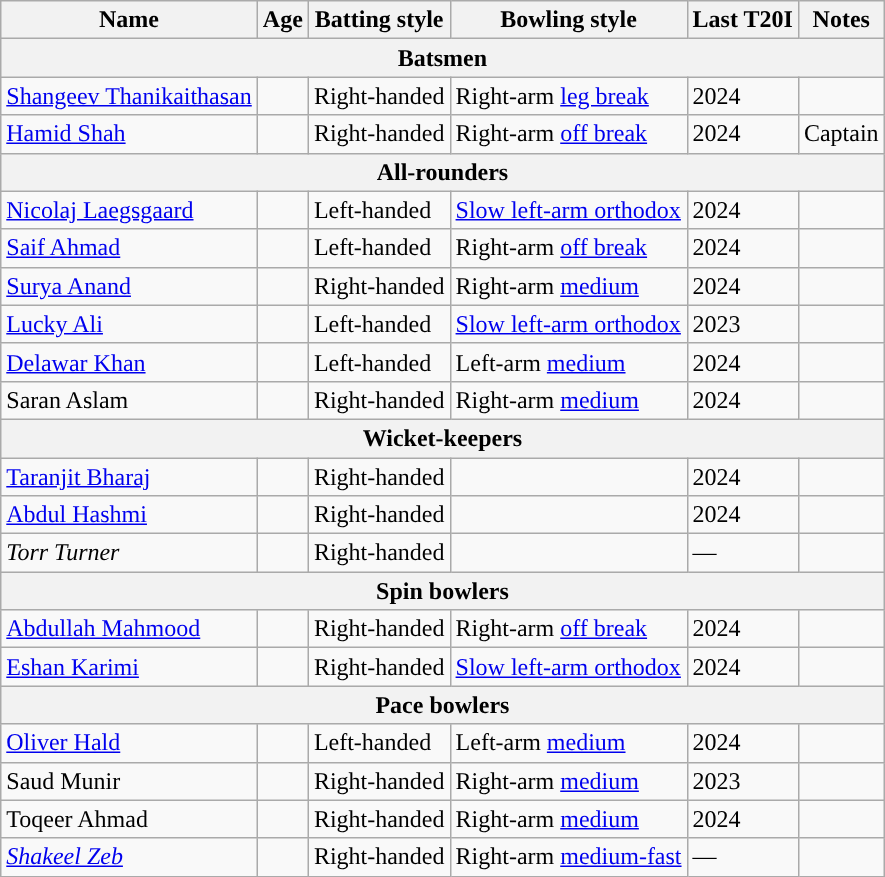<table class="wikitable">
<tr>
<th style="text-align:center;">Name</th>
<th style="text-align:center;">Age</th>
<th style="text-align:center;">Batting style</th>
<th style="text-align:center;">Bowling style</th>
<th style="text-align:center;">Last T20I</th>
<th style="text-align:center;">Notes</th>
</tr>
<tr>
<th colspan="8">Batsmen</th>
</tr>
<tr>
<td><a href='#'>Shangeev Thanikaithasan</a></td>
<td></td>
<td>Right-handed</td>
<td>Right-arm <a href='#'>leg break</a></td>
<td> 2024</td>
<td></td>
</tr>
<tr>
<td><a href='#'>Hamid Shah</a></td>
<td></td>
<td>Right-handed</td>
<td>Right-arm <a href='#'>off break</a></td>
<td> 2024</td>
<td>Captain</td>
</tr>
<tr>
<th colspan="8">All-rounders</th>
</tr>
<tr>
<td><a href='#'>Nicolaj Laegsgaard</a></td>
<td></td>
<td>Left-handed</td>
<td><a href='#'>Slow left-arm orthodox</a></td>
<td> 2024</td>
<td></td>
</tr>
<tr>
<td><a href='#'>Saif Ahmad</a></td>
<td></td>
<td>Left-handed</td>
<td>Right-arm <a href='#'>off break</a></td>
<td> 2024</td>
<td></td>
</tr>
<tr>
<td><a href='#'>Surya Anand</a></td>
<td></td>
<td>Right-handed</td>
<td>Right-arm <a href='#'>medium</a></td>
<td> 2024</td>
<td></td>
</tr>
<tr>
<td><a href='#'>Lucky Ali</a></td>
<td></td>
<td>Left-handed</td>
<td><a href='#'>Slow left-arm orthodox</a></td>
<td> 2023</td>
<td></td>
</tr>
<tr>
<td><a href='#'>Delawar Khan</a></td>
<td></td>
<td>Left-handed</td>
<td>Left-arm <a href='#'>medium</a></td>
<td> 2024</td>
<td></td>
</tr>
<tr>
<td>Saran Aslam</td>
<td></td>
<td>Right-handed</td>
<td>Right-arm <a href='#'>medium</a></td>
<td> 2024</td>
<td></td>
</tr>
<tr>
<th colspan="8">Wicket-keepers</th>
</tr>
<tr>
<td><a href='#'>Taranjit Bharaj</a></td>
<td></td>
<td>Right-handed</td>
<td></td>
<td> 2024</td>
<td></td>
</tr>
<tr>
<td><a href='#'>Abdul Hashmi</a></td>
<td></td>
<td>Right-handed</td>
<td></td>
<td> 2024</td>
<td></td>
</tr>
<tr>
<td><em>Torr Turner</em></td>
<td></td>
<td>Right-handed</td>
<td></td>
<td>—</td>
<td></td>
</tr>
<tr>
<th colspan="8">Spin bowlers</th>
</tr>
<tr>
<td><a href='#'>Abdullah Mahmood</a></td>
<td></td>
<td>Right-handed</td>
<td>Right-arm <a href='#'>off break</a></td>
<td> 2024</td>
<td></td>
</tr>
<tr>
<td><a href='#'>Eshan Karimi</a></td>
<td></td>
<td>Right-handed</td>
<td><a href='#'>Slow left-arm orthodox</a></td>
<td> 2024</td>
<td></td>
</tr>
<tr>
<th colspan="8">Pace bowlers</th>
</tr>
<tr>
<td><a href='#'>Oliver Hald</a></td>
<td></td>
<td>Left-handed</td>
<td>Left-arm <a href='#'>medium</a></td>
<td> 2024</td>
<td></td>
</tr>
<tr>
<td>Saud Munir</td>
<td></td>
<td>Right-handed</td>
<td>Right-arm <a href='#'>medium</a></td>
<td> 2023</td>
<td></td>
</tr>
<tr>
<td>Toqeer Ahmad</td>
<td></td>
<td>Right-handed</td>
<td>Right-arm <a href='#'>medium</a></td>
<td> 2024</td>
<td></td>
</tr>
<tr>
<td><em><a href='#'>Shakeel Zeb</a></em></td>
<td></td>
<td>Right-handed</td>
<td>Right-arm <a href='#'>medium-fast</a></td>
<td>—</td>
<td></td>
</tr>
</table>
